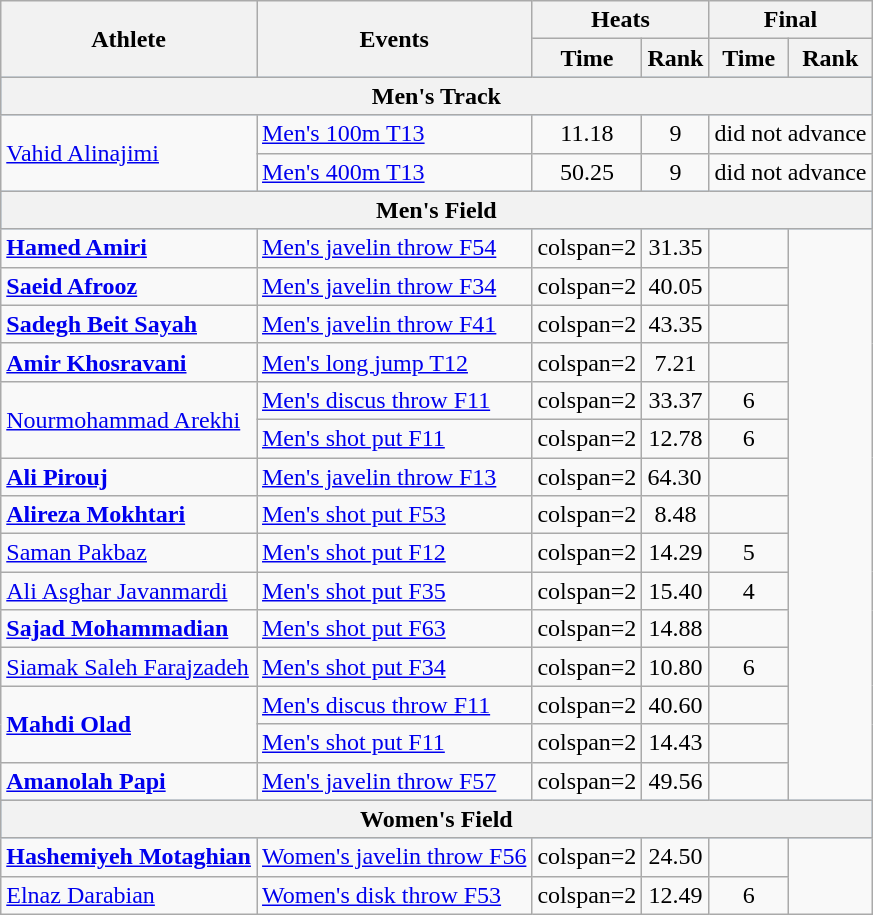<table class=wikitable>
<tr>
<th rowspan="2">Athlete</th>
<th rowspan="2">Events</th>
<th colspan="2">Heats</th>
<th colspan="2">Final</th>
</tr>
<tr>
<th>Time</th>
<th>Rank</th>
<th>Time</th>
<th>Rank</th>
</tr>
<tr style="background:#9acdff;">
<th colspan=7>Men's Track</th>
</tr>
<tr>
<td rowspan=2 align=left><a href='#'>Vahid Alinajimi</a></td>
<td><a href='#'>Men's 100m T13</a></td>
<td align=center>11.18 </td>
<td align=center>9</td>
<td colspan=2>did not advance</td>
</tr>
<tr>
<td><a href='#'>Men's 400m T13</a></td>
<td align=center>50.25 </td>
<td align=center>9</td>
<td colspan=2>did not advance</td>
</tr>
<tr style="background:#9acdff;">
<th colspan=7>Men's Field</th>
</tr>
<tr>
<td><strong><a href='#'>Hamed Amiri</a></strong></td>
<td><a href='#'>Men's javelin throw F54</a></td>
<td>colspan=2 </td>
<td align=center>31.35</td>
<td align=center> <strong></strong></td>
</tr>
<tr>
<td><strong><a href='#'>Saeid Afrooz</a></strong></td>
<td><a href='#'>Men's javelin throw F34</a></td>
<td>colspan=2 </td>
<td align=center>40.05</td>
<td align=center> <strong></strong></td>
</tr>
<tr>
<td><strong><a href='#'>Sadegh Beit Sayah</a></strong></td>
<td><a href='#'>Men's javelin throw F41</a></td>
<td>colspan=2 </td>
<td align=center>43.35</td>
<td align=center> <strong></strong></td>
</tr>
<tr>
<td><strong><a href='#'>Amir Khosravani</a></strong></td>
<td><a href='#'>Men's long jump T12</a></td>
<td>colspan=2 </td>
<td align=center>7.21</td>
<td align=center> <strong></strong></td>
</tr>
<tr>
<td rowspan=2 align=left><a href='#'>Nourmohammad Arekhi</a></td>
<td><a href='#'>Men's discus throw F11</a></td>
<td>colspan=2 </td>
<td align=center>33.37</td>
<td align=center>6 <strong></strong></td>
</tr>
<tr>
<td><a href='#'>Men's shot put F11</a></td>
<td>colspan=2 </td>
<td align=center>12.78</td>
<td align=center>6 <strong></strong></td>
</tr>
<tr>
<td><strong><a href='#'>Ali Pirouj</a></strong></td>
<td><a href='#'>Men's javelin throw F13</a></td>
<td>colspan=2 </td>
<td>64.30</td>
<td align=center> <strong></strong></td>
</tr>
<tr>
<td><strong><a href='#'>Alireza Mokhtari</a></strong></td>
<td><a href='#'>Men's shot put F53</a></td>
<td>colspan=2 </td>
<td align=center>8.48</td>
<td align=center> <strong></strong></td>
</tr>
<tr>
<td><a href='#'>Saman Pakbaz</a></td>
<td><a href='#'>Men's shot put F12</a></td>
<td>colspan=2 </td>
<td align=center>14.29</td>
<td align=center>5</td>
</tr>
<tr>
<td><a href='#'>Ali Asghar Javanmardi</a></td>
<td><a href='#'>Men's shot put F35</a></td>
<td>colspan=2 </td>
<td align=center>15.40</td>
<td align=center>4</td>
</tr>
<tr>
<td><strong><a href='#'>Sajad Mohammadian</a></strong></td>
<td><a href='#'>Men's shot put F63</a></td>
<td>colspan=2 </td>
<td align=center>14.88</td>
<td align=center> <strong></strong></td>
</tr>
<tr>
<td><a href='#'>Siamak Saleh Farajzadeh</a></td>
<td><a href='#'>Men's shot put F34</a></td>
<td>colspan=2 </td>
<td align=center>10.80</td>
<td align=center>6 <strong></strong></td>
</tr>
<tr>
<td rowspan=2 align=left><strong><a href='#'>Mahdi Olad</a></strong></td>
<td><a href='#'>Men's discus throw F11</a></td>
<td>colspan=2 </td>
<td align=center>40.60</td>
<td align=center> <strong></strong></td>
</tr>
<tr>
<td><a href='#'>Men's shot put F11</a></td>
<td>colspan=2 </td>
<td align=center>14.43</td>
<td align=center> <strong></strong></td>
</tr>
<tr>
<td><strong><a href='#'>Amanolah Papi</a></strong></td>
<td><a href='#'>Men's javelin throw F57</a></td>
<td>colspan=2 </td>
<td align=center>49.56</td>
<td align=center> <strong></strong></td>
</tr>
<tr style="background:#9acdff;">
<th colspan=7>Women's Field</th>
</tr>
<tr>
<td><strong><a href='#'>Hashemiyeh Motaghian</a></strong></td>
<td><a href='#'>Women's javelin throw F56</a></td>
<td>colspan=2 </td>
<td align=center>24.50</td>
<td align=center> <strong></strong></td>
</tr>
<tr>
<td><a href='#'>Elnaz Darabian</a></td>
<td><a href='#'>Women's disk throw F53</a></td>
<td>colspan=2 </td>
<td align=center>12.49</td>
<td align=center>6 <strong></strong></td>
</tr>
</table>
